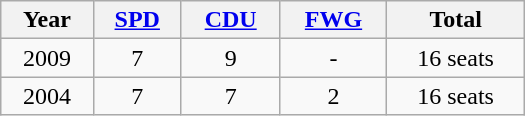<table class="wikitable" width="350">
<tr>
<th>Year</th>
<th><a href='#'>SPD</a></th>
<th><a href='#'>CDU</a></th>
<th><a href='#'>FWG</a></th>
<th>Total</th>
</tr>
<tr align="center">
<td>2009</td>
<td>7</td>
<td>9</td>
<td>-</td>
<td>16 seats</td>
</tr>
<tr align="center">
<td>2004</td>
<td>7</td>
<td>7</td>
<td>2</td>
<td>16 seats</td>
</tr>
</table>
